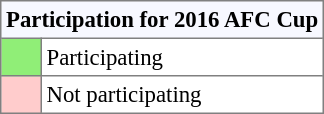<table cellpadding=3 cellspacing=0 border=1 style="font-size:95%; border:gray solid 1px; border-collapse:collapse">
<tr>
<th bgcolor=#f7f8ff colspan=2>Participation for 2016 AFC Cup</th>
</tr>
<tr>
<td bgcolor=#90ee77 width=20></td>
<td>Participating</td>
</tr>
<tr>
<td bgcolor=#ffcccc width=20></td>
<td>Not participating</td>
</tr>
</table>
